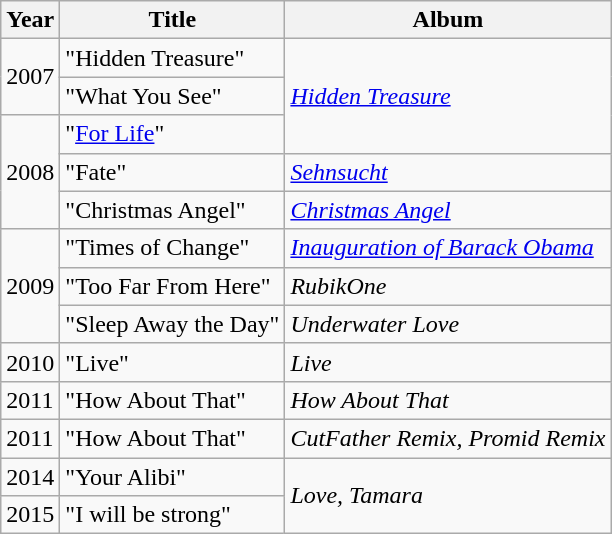<table class="wikitable">
<tr>
<th>Year</th>
<th>Title</th>
<th>Album</th>
</tr>
<tr>
<td rowspan="2">2007</td>
<td>"Hidden Treasure"</td>
<td rowspan="3"><em><a href='#'>Hidden Treasure</a></em></td>
</tr>
<tr>
<td>"What You See"</td>
</tr>
<tr>
<td rowspan="3">2008</td>
<td>"<a href='#'>For Life</a>"</td>
</tr>
<tr>
<td>"Fate"</td>
<td><em><a href='#'>Sehnsucht</a></em></td>
</tr>
<tr>
<td>"Christmas Angel"</td>
<td><em><a href='#'>Christmas Angel</a></em></td>
</tr>
<tr>
<td rowspan="3">2009</td>
<td>"Times of Change"</td>
<td><em><a href='#'>Inauguration of Barack Obama</a></em></td>
</tr>
<tr>
<td>"Too Far From Here"</td>
<td><em>RubikOne</em></td>
</tr>
<tr>
<td>"Sleep Away the Day"</td>
<td><em>Underwater Love</em></td>
</tr>
<tr>
<td>2010</td>
<td>"Live"</td>
<td><em>Live</em></td>
</tr>
<tr>
<td>2011</td>
<td>"How About That"</td>
<td><em>How About That</em></td>
</tr>
<tr>
<td>2011</td>
<td>"How About That"</td>
<td><em>CutFather Remix, Promid Remix</em></td>
</tr>
<tr>
<td>2014</td>
<td>"Your Alibi"</td>
<td rowspan="2"><em>Love, Tamara</em></td>
</tr>
<tr>
<td>2015</td>
<td>"I will be strong"</td>
</tr>
</table>
